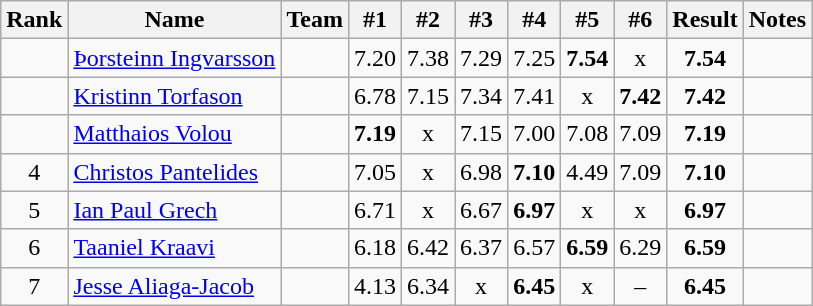<table class="wikitable sortable" style="text-align:center">
<tr>
<th>Rank</th>
<th>Name</th>
<th>Team</th>
<th>#1</th>
<th>#2</th>
<th>#3</th>
<th>#4</th>
<th>#5</th>
<th>#6</th>
<th>Result</th>
<th>Notes</th>
</tr>
<tr>
<td></td>
<td align="left"><a href='#'>Þorsteinn Ingvarsson</a></td>
<td align=left></td>
<td>7.20</td>
<td>7.38</td>
<td>7.29</td>
<td>7.25</td>
<td><strong>7.54</strong></td>
<td>x</td>
<td><strong>7.54</strong></td>
<td></td>
</tr>
<tr>
<td></td>
<td align="left"><a href='#'>Kristinn Torfason</a></td>
<td align=left></td>
<td>6.78</td>
<td>7.15</td>
<td>7.34</td>
<td>7.41</td>
<td>x</td>
<td><strong>7.42</strong></td>
<td><strong>7.42</strong></td>
<td></td>
</tr>
<tr>
<td></td>
<td align="left"><a href='#'>Matthaios Volou</a></td>
<td align=left></td>
<td><strong>7.19</strong></td>
<td>x</td>
<td>7.15</td>
<td>7.00</td>
<td>7.08</td>
<td>7.09</td>
<td><strong>7.19</strong></td>
<td></td>
</tr>
<tr>
<td>4</td>
<td align="left"><a href='#'>Christos Pantelides</a></td>
<td align=left></td>
<td>7.05</td>
<td>x</td>
<td>6.98</td>
<td><strong>7.10</strong></td>
<td>4.49</td>
<td>7.09</td>
<td><strong>7.10</strong></td>
<td></td>
</tr>
<tr>
<td>5</td>
<td align="left"><a href='#'>Ian Paul Grech</a></td>
<td align=left></td>
<td>6.71</td>
<td>x</td>
<td>6.67</td>
<td><strong>6.97</strong></td>
<td>x</td>
<td>x</td>
<td><strong>6.97</strong></td>
<td></td>
</tr>
<tr>
<td>6</td>
<td align="left"><a href='#'>Taaniel Kraavi</a></td>
<td align=left></td>
<td>6.18</td>
<td>6.42</td>
<td>6.37</td>
<td>6.57</td>
<td><strong>6.59</strong></td>
<td>6.29</td>
<td><strong>6.59</strong></td>
<td></td>
</tr>
<tr>
<td>7</td>
<td align="left"><a href='#'>Jesse Aliaga-Jacob</a></td>
<td align=left></td>
<td>4.13</td>
<td>6.34</td>
<td>x</td>
<td><strong>6.45</strong></td>
<td>x</td>
<td>–</td>
<td><strong>6.45</strong></td>
<td></td>
</tr>
</table>
